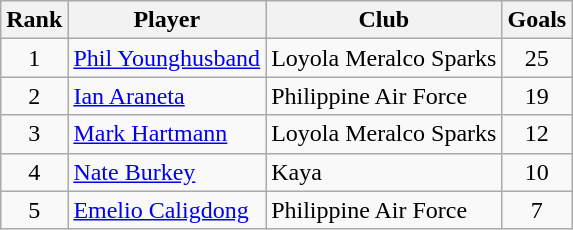<table class="wikitable" style="text-align:center">
<tr>
<th>Rank</th>
<th>Player</th>
<th>Club</th>
<th>Goals</th>
</tr>
<tr>
<td rowspan="1">1</td>
<td align="left"> <a href='#'>Phil Younghusband</a></td>
<td align="left">Loyola Meralco Sparks</td>
<td>25</td>
</tr>
<tr>
<td rowspan="1">2</td>
<td align="left"> <a href='#'>Ian Araneta</a></td>
<td align="left">Philippine Air Force</td>
<td>19</td>
</tr>
<tr>
<td rowspan="1">3</td>
<td align="left"> <a href='#'>Mark Hartmann</a></td>
<td align="left">Loyola Meralco Sparks</td>
<td>12</td>
</tr>
<tr>
<td rowspan="1">4</td>
<td align="left"> <a href='#'>Nate Burkey</a></td>
<td align="left">Kaya</td>
<td>10</td>
</tr>
<tr>
<td rowspan="1">5</td>
<td align="left"> <a href='#'>Emelio Caligdong</a></td>
<td align="left">Philippine Air Force</td>
<td>7</td>
</tr>
</table>
